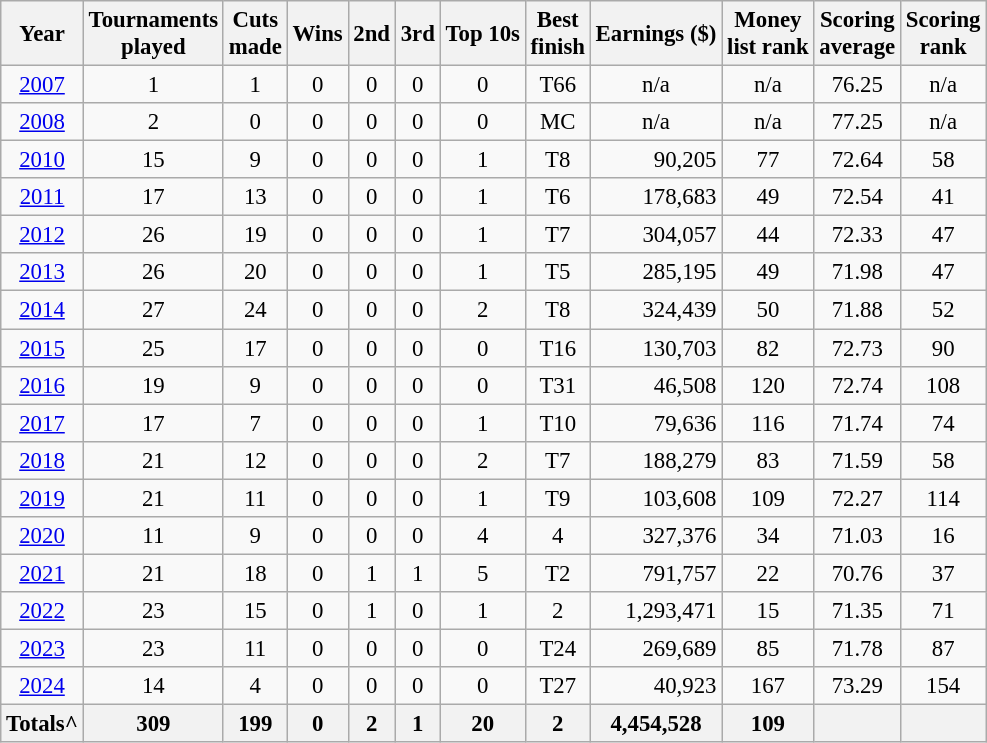<table class="wikitable" style="text-align:center; font-size: 95%;">
<tr>
<th>Year</th>
<th>Tournaments <br>played</th>
<th>Cuts <br>made</th>
<th>Wins</th>
<th>2nd</th>
<th>3rd</th>
<th>Top 10s</th>
<th>Best <br>finish</th>
<th>Earnings ($)</th>
<th>Money <br>list rank</th>
<th>Scoring <br>average</th>
<th>Scoring<br>rank</th>
</tr>
<tr>
<td><a href='#'>2007</a></td>
<td>1</td>
<td>1</td>
<td>0</td>
<td>0</td>
<td>0</td>
<td>0</td>
<td>T66</td>
<td>n/a</td>
<td>n/a</td>
<td>76.25</td>
<td>n/a</td>
</tr>
<tr>
<td><a href='#'>2008</a></td>
<td>2</td>
<td>0</td>
<td>0</td>
<td>0</td>
<td>0</td>
<td>0</td>
<td>MC</td>
<td>n/a</td>
<td>n/a</td>
<td>77.25</td>
<td>n/a</td>
</tr>
<tr>
<td><a href='#'>2010</a></td>
<td>15</td>
<td>9</td>
<td>0</td>
<td>0</td>
<td>0</td>
<td>1</td>
<td>T8</td>
<td align="right">90,205</td>
<td>77</td>
<td>72.64</td>
<td>58</td>
</tr>
<tr>
<td><a href='#'>2011</a></td>
<td>17</td>
<td>13</td>
<td>0</td>
<td>0</td>
<td>0</td>
<td>1</td>
<td>T6</td>
<td align="right">178,683</td>
<td>49</td>
<td>72.54</td>
<td>41</td>
</tr>
<tr>
<td><a href='#'>2012</a></td>
<td>26</td>
<td>19</td>
<td>0</td>
<td>0</td>
<td>0</td>
<td>1</td>
<td>T7</td>
<td align="right">304,057</td>
<td>44</td>
<td>72.33</td>
<td>47</td>
</tr>
<tr>
<td><a href='#'>2013</a></td>
<td>26</td>
<td>20</td>
<td>0</td>
<td>0</td>
<td>0</td>
<td>1</td>
<td>T5</td>
<td align="right">285,195</td>
<td>49</td>
<td>71.98</td>
<td>47</td>
</tr>
<tr>
<td><a href='#'>2014</a></td>
<td>27</td>
<td>24</td>
<td>0</td>
<td>0</td>
<td>0</td>
<td>2</td>
<td>T8</td>
<td align="right">324,439</td>
<td>50</td>
<td>71.88</td>
<td>52</td>
</tr>
<tr>
<td><a href='#'>2015</a></td>
<td>25</td>
<td>17</td>
<td>0</td>
<td>0</td>
<td>0</td>
<td>0</td>
<td>T16</td>
<td align="right">130,703</td>
<td>82</td>
<td>72.73</td>
<td>90</td>
</tr>
<tr>
<td><a href='#'>2016</a></td>
<td>19</td>
<td>9</td>
<td>0</td>
<td>0</td>
<td>0</td>
<td>0</td>
<td>T31</td>
<td align=right>46,508</td>
<td>120</td>
<td>72.74</td>
<td>108</td>
</tr>
<tr>
<td><a href='#'>2017</a></td>
<td>17</td>
<td>7</td>
<td>0</td>
<td>0</td>
<td>0</td>
<td>1</td>
<td>T10</td>
<td align=right>79,636</td>
<td>116</td>
<td>71.74</td>
<td>74</td>
</tr>
<tr>
<td><a href='#'>2018</a></td>
<td>21</td>
<td>12</td>
<td>0</td>
<td>0</td>
<td>0</td>
<td>2</td>
<td>T7</td>
<td align=right>188,279</td>
<td>83</td>
<td>71.59</td>
<td>58</td>
</tr>
<tr>
<td><a href='#'>2019</a></td>
<td>21</td>
<td>11</td>
<td>0</td>
<td>0</td>
<td>0</td>
<td>1</td>
<td>T9</td>
<td align=right>103,608</td>
<td>109</td>
<td>72.27</td>
<td>114</td>
</tr>
<tr>
<td><a href='#'>2020</a></td>
<td>11</td>
<td>9</td>
<td>0</td>
<td>0</td>
<td>0</td>
<td>4</td>
<td>4</td>
<td align=right>327,376</td>
<td>34</td>
<td>71.03</td>
<td>16</td>
</tr>
<tr>
<td><a href='#'>2021</a></td>
<td>21</td>
<td>18</td>
<td>0</td>
<td>1</td>
<td>1</td>
<td>5</td>
<td>T2</td>
<td align=right>791,757</td>
<td>22</td>
<td>70.76</td>
<td>37</td>
</tr>
<tr>
<td><a href='#'>2022</a></td>
<td>23</td>
<td>15</td>
<td>0</td>
<td>1</td>
<td>0</td>
<td>1</td>
<td>2</td>
<td align=right>1,293,471</td>
<td>15</td>
<td>71.35</td>
<td>71</td>
</tr>
<tr>
<td><a href='#'>2023</a></td>
<td>23</td>
<td>11</td>
<td>0</td>
<td>0</td>
<td>0</td>
<td>0</td>
<td>T24</td>
<td align=right>269,689</td>
<td>85</td>
<td>71.78</td>
<td>87</td>
</tr>
<tr>
<td><a href='#'>2024</a></td>
<td>14</td>
<td>4</td>
<td>0</td>
<td>0</td>
<td>0</td>
<td>0</td>
<td>T27</td>
<td align=right>40,923</td>
<td>167</td>
<td>73.29</td>
<td>154</td>
</tr>
<tr>
<th>Totals^</th>
<th>309 </th>
<th>199 </th>
<th>0 </th>
<th>2 </th>
<th>1 </th>
<th>20 </th>
<th>2 </th>
<th align=right>4,454,528 </th>
<th>109 </th>
<th></th>
<th></th>
</tr>
</table>
